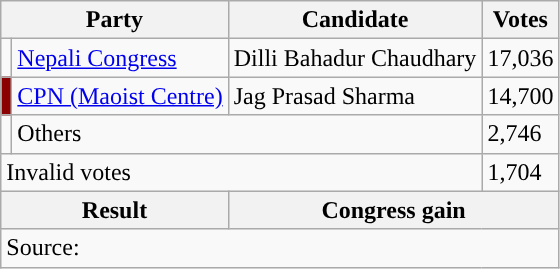<table class="wikitable">
<tr>
<th colspan="2">Party</th>
<th>Candidate</th>
<th>Votes</th>
</tr>
<tr>
<td style="background-color:"></td>
<td><a href='#'>Nepali Congress</a></td>
<td>Dilli Bahadur Chaudhary</td>
<td>17,036</td>
</tr>
<tr>
<td style="background-color:darkred"></td>
<td><a href='#'>CPN (Maoist Centre)</a></td>
<td>Jag Prasad Sharma</td>
<td>14,700</td>
</tr>
<tr>
<td></td>
<td colspan="2">Others</td>
<td>2,746</td>
</tr>
<tr>
<td colspan="3">Invalid votes</td>
<td>1,704</td>
</tr>
<tr>
<th colspan="2">Result</th>
<th colspan="2">Congress gain</th>
</tr>
<tr>
<td colspan="4">Source: </td>
</tr>
</table>
